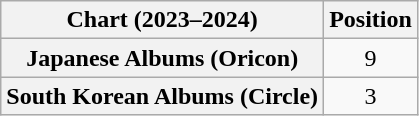<table class="wikitable plainrowheaders sortable" style="text-align:center">
<tr>
<th scope="col">Chart (2023–2024)</th>
<th scope="col">Position</th>
</tr>
<tr>
<th scope="row">Japanese Albums (Oricon)</th>
<td>9</td>
</tr>
<tr>
<th scope="row">South Korean Albums (Circle)</th>
<td>3</td>
</tr>
</table>
